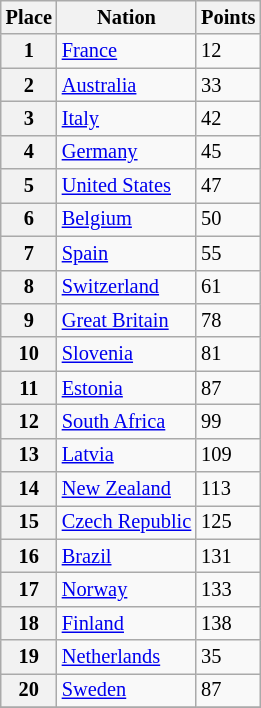<table class="wikitable" style="font-size: 85%">
<tr>
<th>Place</th>
<th>Nation</th>
<th>Points</th>
</tr>
<tr>
<th>1</th>
<td> <a href='#'>France</a></td>
<td>12</td>
</tr>
<tr>
<th>2</th>
<td> <a href='#'>Australia</a></td>
<td>33</td>
</tr>
<tr>
<th>3</th>
<td> <a href='#'>Italy</a></td>
<td>42</td>
</tr>
<tr>
<th>4</th>
<td> <a href='#'>Germany</a></td>
<td>45</td>
</tr>
<tr>
<th>5</th>
<td> <a href='#'>United States</a></td>
<td>47</td>
</tr>
<tr>
<th>6</th>
<td> <a href='#'>Belgium</a></td>
<td>50</td>
</tr>
<tr>
<th>7</th>
<td> <a href='#'>Spain</a></td>
<td>55</td>
</tr>
<tr>
<th>8</th>
<td> <a href='#'>Switzerland</a></td>
<td>61</td>
</tr>
<tr>
<th>9</th>
<td> <a href='#'>Great Britain</a></td>
<td>78</td>
</tr>
<tr>
<th>10</th>
<td> <a href='#'>Slovenia</a></td>
<td>81</td>
</tr>
<tr>
<th>11</th>
<td> <a href='#'>Estonia</a></td>
<td>87</td>
</tr>
<tr>
<th>12</th>
<td> <a href='#'>South Africa</a></td>
<td>99</td>
</tr>
<tr>
<th>13</th>
<td> <a href='#'>Latvia</a></td>
<td>109</td>
</tr>
<tr>
<th>14</th>
<td> <a href='#'>New Zealand</a></td>
<td>113</td>
</tr>
<tr>
<th>15</th>
<td> <a href='#'>Czech Republic</a></td>
<td>125</td>
</tr>
<tr>
<th>16</th>
<td> <a href='#'>Brazil</a></td>
<td>131</td>
</tr>
<tr>
<th>17</th>
<td> <a href='#'>Norway</a></td>
<td>133</td>
</tr>
<tr>
<th>18</th>
<td> <a href='#'>Finland</a></td>
<td>138</td>
</tr>
<tr>
<th>19</th>
<td> <a href='#'>Netherlands</a></td>
<td>35</td>
</tr>
<tr>
<th>20</th>
<td> <a href='#'>Sweden</a></td>
<td>87</td>
</tr>
<tr>
</tr>
</table>
